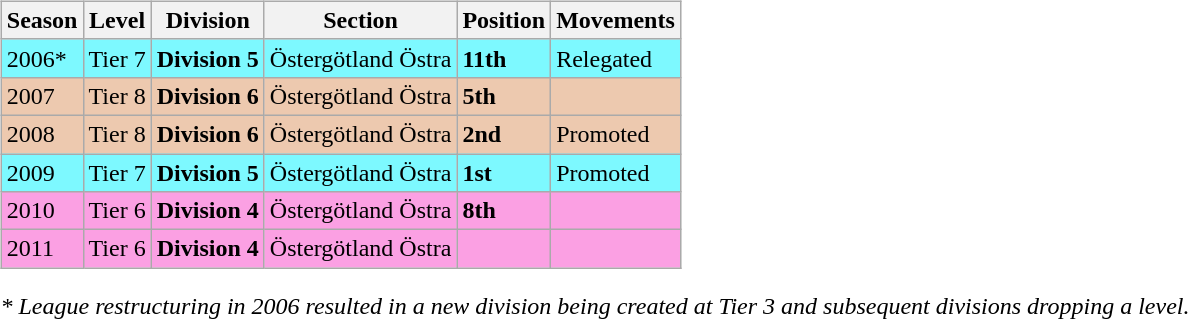<table>
<tr>
<td valign="top" width=0%><br><table class="wikitable">
<tr style="background:#f0f6fa;">
<th><strong>Season</strong></th>
<th><strong>Level</strong></th>
<th><strong>Division</strong></th>
<th><strong>Section</strong></th>
<th><strong>Position</strong></th>
<th><strong>Movements</strong></th>
</tr>
<tr>
<td style="background:#7DF9FF;">2006*</td>
<td style="background:#7DF9FF;">Tier 7</td>
<td style="background:#7DF9FF;"><strong>Division 5</strong></td>
<td style="background:#7DF9FF;">Östergötland Östra</td>
<td style="background:#7DF9FF;"><strong>11th</strong></td>
<td style="background:#7DF9FF;">Relegated</td>
</tr>
<tr>
<td style="background:#EDC9AF;">2007</td>
<td style="background:#EDC9AF;">Tier 8</td>
<td style="background:#EDC9AF;"><strong>Division 6</strong></td>
<td style="background:#EDC9AF;">Östergötland Östra</td>
<td style="background:#EDC9AF;"><strong>5th</strong></td>
<td style="background:#EDC9AF;"></td>
</tr>
<tr>
<td style="background:#EDC9AF;">2008</td>
<td style="background:#EDC9AF;">Tier 8</td>
<td style="background:#EDC9AF;"><strong>Division 6</strong></td>
<td style="background:#EDC9AF;">Östergötland Östra</td>
<td style="background:#EDC9AF;"><strong>2nd</strong></td>
<td style="background:#EDC9AF;">Promoted</td>
</tr>
<tr>
<td style="background:#7DF9FF;">2009</td>
<td style="background:#7DF9FF;">Tier 7</td>
<td style="background:#7DF9FF;"><strong>Division 5</strong></td>
<td style="background:#7DF9FF;">Östergötland Östra</td>
<td style="background:#7DF9FF;"><strong>1st</strong></td>
<td style="background:#7DF9FF;">Promoted</td>
</tr>
<tr>
<td style="background:#FBA0E3;">2010</td>
<td style="background:#FBA0E3;">Tier 6</td>
<td style="background:#FBA0E3;"><strong>Division 4</strong></td>
<td style="background:#FBA0E3;">Östergötland Östra</td>
<td style="background:#FBA0E3;"><strong>8th</strong></td>
<td style="background:#FBA0E3;"></td>
</tr>
<tr>
<td style="background:#FBA0E3;">2011</td>
<td style="background:#FBA0E3;">Tier 6</td>
<td style="background:#FBA0E3;"><strong>Division 4</strong></td>
<td style="background:#FBA0E3;">Östergötland Östra</td>
<td style="background:#FBA0E3;"></td>
<td style="background:#FBA0E3;"></td>
</tr>
</table>
<em>* League restructuring in 2006 resulted in a new division being created at Tier 3 and subsequent divisions dropping a level.</em>


</td>
</tr>
</table>
